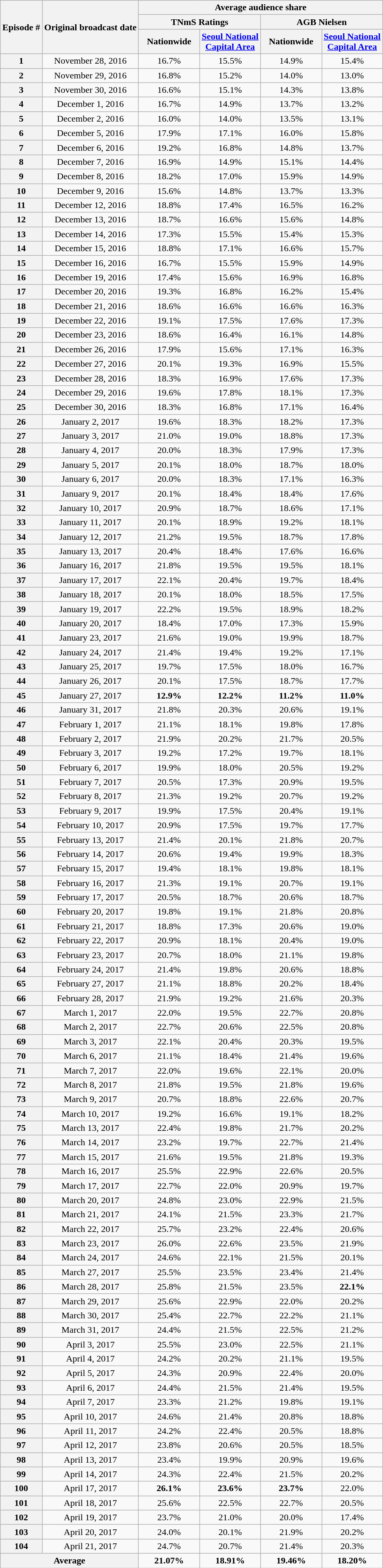<table class="wikitable" style="text-align:center">
<tr>
<th rowspan="3">Episode #</th>
<th rowspan="3">Original broadcast date</th>
<th colspan="4">Average audience share</th>
</tr>
<tr>
<th colspan="2">TNmS Ratings</th>
<th colspan="2">AGB Nielsen</th>
</tr>
<tr>
<th width=100>Nationwide</th>
<th width=100><a href='#'>Seoul National Capital Area</a></th>
<th width=100>Nationwide</th>
<th width=100><a href='#'>Seoul National Capital Area</a></th>
</tr>
<tr>
<th>1</th>
<td>November 28, 2016</td>
<td>16.7%</td>
<td>15.5%</td>
<td>14.9%</td>
<td>15.4%</td>
</tr>
<tr>
<th>2</th>
<td>November 29, 2016</td>
<td>16.8%</td>
<td>15.2%</td>
<td>14.0%</td>
<td>13.0%</td>
</tr>
<tr>
<th>3</th>
<td>November 30, 2016</td>
<td>16.6%</td>
<td>15.1%</td>
<td>14.3%</td>
<td>13.8%</td>
</tr>
<tr>
<th>4</th>
<td>December 1, 2016</td>
<td>16.7%</td>
<td>14.9%</td>
<td>13.7%</td>
<td>13.2%</td>
</tr>
<tr>
<th>5</th>
<td>December 2, 2016</td>
<td>16.0%</td>
<td>14.0%</td>
<td>13.5%</td>
<td>13.1%</td>
</tr>
<tr>
<th>6</th>
<td>December 5, 2016</td>
<td>17.9%</td>
<td>17.1%</td>
<td>16.0%</td>
<td>15.8%</td>
</tr>
<tr>
<th>7</th>
<td>December 6, 2016</td>
<td>19.2%</td>
<td>16.8%</td>
<td>14.8%</td>
<td>13.7%</td>
</tr>
<tr>
<th>8</th>
<td>December 7, 2016</td>
<td>16.9%</td>
<td>14.9%</td>
<td>15.1%</td>
<td>14.4%</td>
</tr>
<tr>
<th>9</th>
<td>December 8, 2016</td>
<td>18.2%</td>
<td>17.0%</td>
<td>15.9%</td>
<td>14.9%</td>
</tr>
<tr>
<th>10</th>
<td>December 9, 2016</td>
<td>15.6%</td>
<td>14.8%</td>
<td>13.7%</td>
<td>13.3%</td>
</tr>
<tr>
<th>11</th>
<td>December 12, 2016</td>
<td>18.8%</td>
<td>17.4%</td>
<td>16.5%</td>
<td>16.2%</td>
</tr>
<tr>
<th>12</th>
<td>December 13, 2016</td>
<td>18.7%</td>
<td>16.6%</td>
<td>15.6%</td>
<td>14.8%</td>
</tr>
<tr>
<th>13</th>
<td>December 14, 2016</td>
<td>17.3%</td>
<td>15.5%</td>
<td>15.4%</td>
<td>15.3%</td>
</tr>
<tr>
<th>14</th>
<td>December 15, 2016</td>
<td>18.8%</td>
<td>17.1%</td>
<td>16.6%</td>
<td>15.7%</td>
</tr>
<tr>
<th>15</th>
<td>December 16, 2016</td>
<td>16.7%</td>
<td>15.5%</td>
<td>15.9%</td>
<td>14.9%</td>
</tr>
<tr>
<th>16</th>
<td>December 19, 2016</td>
<td>17.4%</td>
<td>15.6%</td>
<td>16.9%</td>
<td>16.8%</td>
</tr>
<tr>
<th>17</th>
<td>December 20, 2016</td>
<td>19.3%</td>
<td>16.8%</td>
<td>16.2%</td>
<td>15.4%</td>
</tr>
<tr>
<th>18</th>
<td>December 21, 2016</td>
<td>18.6%</td>
<td>16.6%</td>
<td>16.6%</td>
<td>16.3%</td>
</tr>
<tr>
<th>19</th>
<td>December 22, 2016</td>
<td>19.1%</td>
<td>17.5%</td>
<td>17.6%</td>
<td>17.3%</td>
</tr>
<tr>
<th>20</th>
<td>December 23, 2016</td>
<td>18.6%</td>
<td>16.4%</td>
<td>16.1%</td>
<td>14.8%</td>
</tr>
<tr>
<th>21</th>
<td>December 26, 2016</td>
<td>17.9%</td>
<td>15.6%</td>
<td>17.1%</td>
<td>16.3%</td>
</tr>
<tr>
<th>22</th>
<td>December 27, 2016</td>
<td>20.1%</td>
<td>19.3%</td>
<td>16.9%</td>
<td>15.5%</td>
</tr>
<tr>
<th>23</th>
<td>December 28, 2016</td>
<td>18.3%</td>
<td>16.9%</td>
<td>17.6%</td>
<td>17.3%</td>
</tr>
<tr>
<th>24</th>
<td>December 29, 2016</td>
<td>19.6%</td>
<td>17.8%</td>
<td>18.1%</td>
<td>17.3%</td>
</tr>
<tr>
<th>25</th>
<td>December 30, 2016</td>
<td>18.3%</td>
<td>16.8%</td>
<td>17.1%</td>
<td>16.4%</td>
</tr>
<tr>
<th>26</th>
<td>January 2, 2017</td>
<td>19.6%</td>
<td>18.3%</td>
<td>18.2%</td>
<td>17.3%</td>
</tr>
<tr>
<th>27</th>
<td>January 3, 2017</td>
<td>21.0%</td>
<td>19.0%</td>
<td>18.8%</td>
<td>17.3%</td>
</tr>
<tr>
<th>28</th>
<td>January 4, 2017</td>
<td>20.0%</td>
<td>18.3%</td>
<td>17.9%</td>
<td>17.3%</td>
</tr>
<tr>
<th>29</th>
<td>January 5, 2017</td>
<td>20.1%</td>
<td>18.0%</td>
<td>18.7%</td>
<td>18.0%</td>
</tr>
<tr>
<th>30</th>
<td>January 6, 2017</td>
<td>20.0%</td>
<td>18.3%</td>
<td>17.1%</td>
<td>16.3%</td>
</tr>
<tr>
<th>31</th>
<td>January 9, 2017</td>
<td>20.1%</td>
<td>18.4%</td>
<td>18.4%</td>
<td>17.6%</td>
</tr>
<tr>
<th>32</th>
<td>January 10, 2017</td>
<td>20.9%</td>
<td>18.7%</td>
<td>18.6%</td>
<td>17.1%</td>
</tr>
<tr>
<th>33</th>
<td>January 11, 2017</td>
<td>20.1%</td>
<td>18.9%</td>
<td>19.2%</td>
<td>18.1%</td>
</tr>
<tr>
<th>34</th>
<td>January 12, 2017</td>
<td>21.2%</td>
<td>19.5%</td>
<td>18.7%</td>
<td>17.8%</td>
</tr>
<tr>
<th>35</th>
<td>January 13, 2017</td>
<td>20.4%</td>
<td>18.4%</td>
<td>17.6%</td>
<td>16.6%</td>
</tr>
<tr>
<th>36</th>
<td>January 16, 2017</td>
<td>21.8%</td>
<td>19.5%</td>
<td>19.5%</td>
<td>18.1%</td>
</tr>
<tr>
<th>37</th>
<td>January 17, 2017</td>
<td>22.1%</td>
<td>20.4%</td>
<td>19.7%</td>
<td>18.4%</td>
</tr>
<tr>
<th>38</th>
<td>January 18, 2017</td>
<td>20.1%</td>
<td>18.0%</td>
<td>18.5%</td>
<td>17.5%</td>
</tr>
<tr>
<th>39</th>
<td>January 19, 2017</td>
<td>22.2%</td>
<td>19.5%</td>
<td>18.9%</td>
<td>18.2%</td>
</tr>
<tr>
<th>40</th>
<td>January 20, 2017</td>
<td>18.4%</td>
<td>17.0%</td>
<td>17.3%</td>
<td>15.9%</td>
</tr>
<tr>
<th>41</th>
<td>January 23, 2017</td>
<td>21.6%</td>
<td>19.0%</td>
<td>19.9%</td>
<td>18.7%</td>
</tr>
<tr>
<th>42</th>
<td>January 24, 2017</td>
<td>21.4%</td>
<td>19.4%</td>
<td>19.2%</td>
<td>17.1%</td>
</tr>
<tr>
<th>43</th>
<td>January 25, 2017</td>
<td>19.7%</td>
<td>17.5%</td>
<td>18.0%</td>
<td>16.7%</td>
</tr>
<tr>
<th>44</th>
<td>January 26, 2017</td>
<td>20.1%</td>
<td>17.5%</td>
<td>18.7%</td>
<td>17.7%</td>
</tr>
<tr>
<th>45</th>
<td>January 27, 2017</td>
<td><span><strong>12.9%</strong></span></td>
<td><span><strong>12.2%</strong></span></td>
<td><span><strong>11.2%</strong></span></td>
<td><span><strong>11.0%</strong></span></td>
</tr>
<tr>
<th>46</th>
<td>January 31, 2017</td>
<td>21.8%</td>
<td>20.3%</td>
<td>20.6%</td>
<td>19.1%</td>
</tr>
<tr>
<th>47</th>
<td>February 1, 2017</td>
<td>21.1%</td>
<td>18.1%</td>
<td>19.8%</td>
<td>17.8%</td>
</tr>
<tr>
<th>48</th>
<td>February 2, 2017</td>
<td>21.9%</td>
<td>20.2%</td>
<td>21.7%</td>
<td>20.5%</td>
</tr>
<tr>
<th>49</th>
<td>February 3, 2017</td>
<td>19.2%</td>
<td>17.2%</td>
<td>19.7%</td>
<td>18.1%</td>
</tr>
<tr>
<th>50</th>
<td>February 6, 2017</td>
<td>19.9%</td>
<td>18.0%</td>
<td>20.5%</td>
<td>19.2%</td>
</tr>
<tr>
<th>51</th>
<td>February 7, 2017</td>
<td>20.5%</td>
<td>17.3%</td>
<td>20.9%</td>
<td>19.5%</td>
</tr>
<tr>
<th>52</th>
<td>February 8, 2017</td>
<td>21.3%</td>
<td>19.2%</td>
<td>20.7%</td>
<td>19.2%</td>
</tr>
<tr>
<th>53</th>
<td>February 9, 2017</td>
<td>19.9%</td>
<td>17.5%</td>
<td>20.4%</td>
<td>19.1%</td>
</tr>
<tr>
<th>54</th>
<td>February 10, 2017</td>
<td>20.9%</td>
<td>17.5%</td>
<td>19.7%</td>
<td>17.7%</td>
</tr>
<tr>
<th>55</th>
<td>February 13, 2017</td>
<td>21.4%</td>
<td>20.1%</td>
<td>21.8%</td>
<td>20.7%</td>
</tr>
<tr>
<th>56</th>
<td>February 14, 2017</td>
<td>20.6%</td>
<td>19.4%</td>
<td>19.9%</td>
<td>18.3%</td>
</tr>
<tr>
<th>57</th>
<td>February 15, 2017</td>
<td>19.4%</td>
<td>18.1%</td>
<td>19.8%</td>
<td>18.1%</td>
</tr>
<tr>
<th>58</th>
<td>February 16, 2017</td>
<td>21.3%</td>
<td>19.1%</td>
<td>20.7%</td>
<td>19.1%</td>
</tr>
<tr>
<th>59</th>
<td>February 17, 2017</td>
<td>20.5%</td>
<td>18.7%</td>
<td>20.6%</td>
<td>18.7%</td>
</tr>
<tr>
<th>60</th>
<td>February 20, 2017</td>
<td>19.8%</td>
<td>19.1%</td>
<td>21.8%</td>
<td>20.8%</td>
</tr>
<tr>
<th>61</th>
<td>February 21, 2017</td>
<td>18.8%</td>
<td>17.3%</td>
<td>20.6%</td>
<td>19.0%</td>
</tr>
<tr>
<th>62</th>
<td>February 22, 2017</td>
<td>20.9%</td>
<td>18.1%</td>
<td>20.4%</td>
<td>19.0%</td>
</tr>
<tr>
<th>63</th>
<td>February 23, 2017</td>
<td>20.7%</td>
<td>18.0%</td>
<td>21.1%</td>
<td>19.8%</td>
</tr>
<tr>
<th>64</th>
<td>February 24, 2017</td>
<td>21.4%</td>
<td>19.8%</td>
<td>20.6%</td>
<td>18.8%</td>
</tr>
<tr>
<th>65</th>
<td>February 27, 2017</td>
<td>21.1%</td>
<td>18.8%</td>
<td>20.2%</td>
<td>18.4%</td>
</tr>
<tr>
<th>66</th>
<td>February 28, 2017</td>
<td>21.9%</td>
<td>19.2%</td>
<td>21.6%</td>
<td>20.3%</td>
</tr>
<tr>
<th>67</th>
<td>March 1, 2017</td>
<td>22.0%</td>
<td>19.5%</td>
<td>22.7%</td>
<td>20.8%</td>
</tr>
<tr>
<th>68</th>
<td>March 2, 2017</td>
<td>22.7%</td>
<td>20.6%</td>
<td>22.5%</td>
<td>20.8%</td>
</tr>
<tr>
<th>69</th>
<td>March 3, 2017</td>
<td>22.1%</td>
<td>20.4%</td>
<td>20.3%</td>
<td>19.5%</td>
</tr>
<tr>
<th>70</th>
<td>March 6, 2017</td>
<td>21.1%</td>
<td>18.4%</td>
<td>21.4%</td>
<td>19.6%</td>
</tr>
<tr>
<th>71</th>
<td>March 7, 2017</td>
<td>22.0%</td>
<td>19.6%</td>
<td>22.1%</td>
<td>20.0%</td>
</tr>
<tr>
<th>72</th>
<td>March 8, 2017</td>
<td>21.8%</td>
<td>19.5%</td>
<td>21.8%</td>
<td>19.6%</td>
</tr>
<tr>
<th>73</th>
<td>March 9, 2017</td>
<td>20.7%</td>
<td>18.8%</td>
<td>22.6%</td>
<td>20.7%</td>
</tr>
<tr>
<th>74</th>
<td>March 10, 2017</td>
<td>19.2%</td>
<td>16.6%</td>
<td>19.1%</td>
<td>18.2%</td>
</tr>
<tr>
<th>75</th>
<td>March 13, 2017</td>
<td>22.4%</td>
<td>19.8%</td>
<td>21.7%</td>
<td>20.2%</td>
</tr>
<tr>
<th>76</th>
<td>March 14, 2017</td>
<td>23.2%</td>
<td>19.7%</td>
<td>22.7%</td>
<td>21.4%</td>
</tr>
<tr>
<th>77</th>
<td>March 15, 2017</td>
<td>21.6%</td>
<td>19.5%</td>
<td>21.8%</td>
<td>19.3%</td>
</tr>
<tr>
<th>78</th>
<td>March 16, 2017</td>
<td>25.5%</td>
<td>22.9%</td>
<td>22.6%</td>
<td>20.5%</td>
</tr>
<tr>
<th>79</th>
<td>March 17, 2017</td>
<td>22.7%</td>
<td>22.0%</td>
<td>20.9%</td>
<td>19.7%</td>
</tr>
<tr>
<th>80</th>
<td>March 20, 2017</td>
<td>24.8%</td>
<td>23.0%</td>
<td>22.9%</td>
<td>21.5%</td>
</tr>
<tr>
<th>81</th>
<td>March 21, 2017</td>
<td>24.1%</td>
<td>21.5%</td>
<td>23.3%</td>
<td>21.7%</td>
</tr>
<tr>
<th>82</th>
<td>March 22, 2017</td>
<td>25.7%</td>
<td>23.2%</td>
<td>22.4%</td>
<td>20.6%</td>
</tr>
<tr>
<th>83</th>
<td>March 23, 2017</td>
<td>26.0%</td>
<td>22.6%</td>
<td>23.5%</td>
<td>21.9%</td>
</tr>
<tr>
<th>84</th>
<td>March 24, 2017</td>
<td>24.6%</td>
<td>22.1%</td>
<td>21.5%</td>
<td>20.1%</td>
</tr>
<tr>
<th>85</th>
<td>March 27, 2017</td>
<td>25.5%</td>
<td>23.5%</td>
<td>23.4%</td>
<td>21.4%</td>
</tr>
<tr>
<th>86</th>
<td>March 28, 2017</td>
<td>25.8%</td>
<td>21.5%</td>
<td>23.5%</td>
<td><span><strong>22.1%</strong></span></td>
</tr>
<tr>
<th>87</th>
<td>March 29, 2017</td>
<td>25.6%</td>
<td>22.9%</td>
<td>22.0%</td>
<td>20.2%</td>
</tr>
<tr>
<th>88</th>
<td>March 30, 2017</td>
<td>25.4%</td>
<td>22.7%</td>
<td>22.2%</td>
<td>21.1%</td>
</tr>
<tr>
<th>89</th>
<td>March 31, 2017</td>
<td>24.4%</td>
<td>21.5%</td>
<td>22.5%</td>
<td>21.2%</td>
</tr>
<tr>
<th>90</th>
<td>April 3, 2017</td>
<td>25.5%</td>
<td>23.0%</td>
<td>22.5%</td>
<td>21.1%</td>
</tr>
<tr>
<th>91</th>
<td>April 4, 2017</td>
<td>24.2%</td>
<td>20.2%</td>
<td>21.1%</td>
<td>19.5%</td>
</tr>
<tr>
<th>92</th>
<td>April 5, 2017</td>
<td>24.3%</td>
<td>20.9%</td>
<td>22.4%</td>
<td>20.0%</td>
</tr>
<tr>
<th>93</th>
<td>April 6, 2017</td>
<td>24.4%</td>
<td>21.5%</td>
<td>21.4%</td>
<td>19.5%</td>
</tr>
<tr>
<th>94</th>
<td>April 7, 2017</td>
<td>23.3%</td>
<td>21.2%</td>
<td>19.8%</td>
<td>19.1%</td>
</tr>
<tr>
<th>95</th>
<td>April 10, 2017</td>
<td>24.6%</td>
<td>21.4%</td>
<td>20.8%</td>
<td>18.8%</td>
</tr>
<tr>
<th>96</th>
<td>April 11, 2017</td>
<td>24.2%</td>
<td>22.4%</td>
<td>20.5%</td>
<td>18.8%</td>
</tr>
<tr>
<th>97</th>
<td>April 12, 2017</td>
<td>23.8%</td>
<td>20.6%</td>
<td>20.5%</td>
<td>18.5%</td>
</tr>
<tr>
<th>98</th>
<td>April 13, 2017</td>
<td>23.4%</td>
<td>19.9%</td>
<td>20.9%</td>
<td>19.6%</td>
</tr>
<tr>
<th>99</th>
<td>April 14, 2017</td>
<td>24.3%</td>
<td>22.4%</td>
<td>21.5%</td>
<td>20.2%</td>
</tr>
<tr>
<th>100</th>
<td>April 17, 2017</td>
<td><span><strong>26.1%</strong></span></td>
<td><span><strong>23.6%</strong></span></td>
<td><span><strong>23.7%</strong></span></td>
<td>22.0%</td>
</tr>
<tr>
<th>101</th>
<td>April 18, 2017</td>
<td>25.6%</td>
<td>22.5%</td>
<td>22.7%</td>
<td>20.5%</td>
</tr>
<tr>
<th>102</th>
<td>April 19, 2017</td>
<td>23.7%</td>
<td>21.0%</td>
<td>20.0%</td>
<td>17.4%</td>
</tr>
<tr>
<th>103</th>
<td>April 20, 2017</td>
<td>24.0%</td>
<td>20.1%</td>
<td>21.9%</td>
<td>20.2%</td>
</tr>
<tr>
<th>104</th>
<td>April 21, 2017</td>
<td>24.7%</td>
<td>20.7%</td>
<td>21.4%</td>
<td>20.3%</td>
</tr>
<tr>
<th colspan="2">Average</th>
<td><strong><span>21.07%</span></strong></td>
<td><strong><span>18.91%</span></strong></td>
<td><strong><span>19.46%</span></strong></td>
<td><strong><span>18.20%</span></strong></td>
</tr>
</table>
